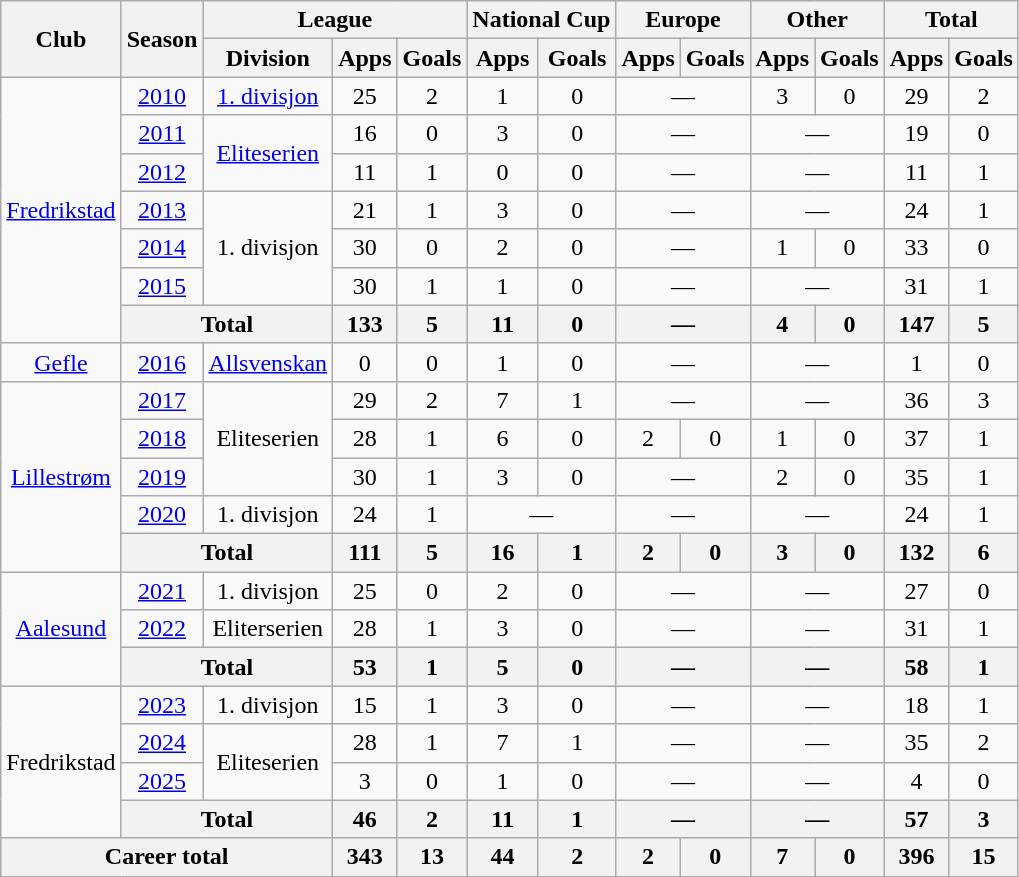<table class="wikitable" style="text-align: center;">
<tr>
<th rowspan="2">Club</th>
<th rowspan="2">Season</th>
<th colspan="3">League</th>
<th colspan="2">National Cup</th>
<th colspan="2">Europe</th>
<th colspan="2">Other</th>
<th colspan="2">Total</th>
</tr>
<tr>
<th>Division</th>
<th>Apps</th>
<th>Goals</th>
<th>Apps</th>
<th>Goals</th>
<th>Apps</th>
<th>Goals</th>
<th>Apps</th>
<th>Goals</th>
<th>Apps</th>
<th>Goals</th>
</tr>
<tr>
<td rowspan="7"><a href='#'>Fredrikstad</a></td>
<td><a href='#'>2010</a></td>
<td><a href='#'>1. divisjon</a></td>
<td>25</td>
<td>2</td>
<td>1</td>
<td>0</td>
<td colspan="2">—</td>
<td>3</td>
<td>0</td>
<td>29</td>
<td>2</td>
</tr>
<tr>
<td><a href='#'>2011</a></td>
<td rowspan="2"><a href='#'>Eliteserien</a></td>
<td>16</td>
<td>0</td>
<td>3</td>
<td>0</td>
<td colspan="2">—</td>
<td colspan="2">—</td>
<td>19</td>
<td>0</td>
</tr>
<tr>
<td><a href='#'>2012</a></td>
<td>11</td>
<td>1</td>
<td>0</td>
<td>0</td>
<td colspan="2">—</td>
<td colspan="2">—</td>
<td>11</td>
<td>1</td>
</tr>
<tr>
<td><a href='#'>2013</a></td>
<td rowspan="3">1. divisjon</td>
<td>21</td>
<td>1</td>
<td>3</td>
<td>0</td>
<td colspan="2">—</td>
<td colspan="2">—</td>
<td>24</td>
<td>1</td>
</tr>
<tr>
<td><a href='#'>2014</a></td>
<td>30</td>
<td>0</td>
<td>2</td>
<td>0</td>
<td colspan="2">—</td>
<td>1</td>
<td>0</td>
<td>33</td>
<td>0</td>
</tr>
<tr>
<td><a href='#'>2015</a></td>
<td>30</td>
<td>1</td>
<td>1</td>
<td>0</td>
<td colspan="2">—</td>
<td colspan="2">—</td>
<td>31</td>
<td>1</td>
</tr>
<tr>
<th colspan="2">Total</th>
<th>133</th>
<th>5</th>
<th>11</th>
<th>0</th>
<th colspan="2">—</th>
<th>4</th>
<th>0</th>
<th>147</th>
<th>5</th>
</tr>
<tr>
<td><a href='#'>Gefle</a></td>
<td><a href='#'>2016</a></td>
<td><a href='#'>Allsvenskan</a></td>
<td>0</td>
<td>0</td>
<td>1</td>
<td>0</td>
<td colspan="2">—</td>
<td colspan="2">—</td>
<td>1</td>
<td>0</td>
</tr>
<tr>
<td rowspan="5"><a href='#'>Lillestrøm</a></td>
<td><a href='#'>2017</a></td>
<td rowspan="3">Eliteserien</td>
<td>29</td>
<td>2</td>
<td>7</td>
<td>1</td>
<td colspan="2">—</td>
<td colspan="2">—</td>
<td>36</td>
<td>3</td>
</tr>
<tr>
<td><a href='#'>2018</a></td>
<td>28</td>
<td>1</td>
<td>6</td>
<td>0</td>
<td>2</td>
<td>0</td>
<td>1</td>
<td>0</td>
<td>37</td>
<td>1</td>
</tr>
<tr>
<td><a href='#'>2019</a></td>
<td>30</td>
<td>1</td>
<td>3</td>
<td>0</td>
<td colspan="2">—</td>
<td>2</td>
<td>0</td>
<td>35</td>
<td>1</td>
</tr>
<tr>
<td><a href='#'>2020</a></td>
<td>1. divisjon</td>
<td>24</td>
<td>1</td>
<td colspan="2">—</td>
<td colspan="2">—</td>
<td colspan="2">—</td>
<td>24</td>
<td>1</td>
</tr>
<tr>
<th colspan="2">Total</th>
<th>111</th>
<th>5</th>
<th>16</th>
<th>1</th>
<th>2</th>
<th>0</th>
<th>3</th>
<th>0</th>
<th>132</th>
<th>6</th>
</tr>
<tr>
<td rowspan="3"><a href='#'>Aalesund</a></td>
<td><a href='#'>2021</a></td>
<td>1. divisjon</td>
<td>25</td>
<td>0</td>
<td>2</td>
<td>0</td>
<td colspan="2">—</td>
<td colspan="2">—</td>
<td>27</td>
<td>0</td>
</tr>
<tr>
<td><a href='#'>2022</a></td>
<td>Eliterserien</td>
<td>28</td>
<td>1</td>
<td>3</td>
<td>0</td>
<td colspan="2">—</td>
<td colspan="2">—</td>
<td>31</td>
<td>1</td>
</tr>
<tr>
<th colspan="2">Total</th>
<th>53</th>
<th>1</th>
<th>5</th>
<th>0</th>
<th colspan="2">—</th>
<th colspan="2">—</th>
<th>58</th>
<th>1</th>
</tr>
<tr>
<td rowspan="4">Fredrikstad</td>
<td><a href='#'>2023</a></td>
<td>1. divisjon</td>
<td>15</td>
<td>1</td>
<td>3</td>
<td>0</td>
<td colspan="2">—</td>
<td colspan="2">—</td>
<td>18</td>
<td>1</td>
</tr>
<tr>
<td><a href='#'>2024</a></td>
<td rowspan="2">Eliteserien</td>
<td>28</td>
<td>1</td>
<td>7</td>
<td>1</td>
<td colspan="2">—</td>
<td colspan="2">—</td>
<td>35</td>
<td>2</td>
</tr>
<tr>
<td><a href='#'>2025</a></td>
<td>3</td>
<td>0</td>
<td>1</td>
<td>0</td>
<td colspan="2">—</td>
<td colspan="2">—</td>
<td>4</td>
<td>0</td>
</tr>
<tr>
<th colspan="2">Total</th>
<th>46</th>
<th>2</th>
<th>11</th>
<th>1</th>
<th colspan="2">—</th>
<th colspan="2">—</th>
<th>57</th>
<th>3</th>
</tr>
<tr>
<th colspan="3">Career total</th>
<th>343</th>
<th>13</th>
<th>44</th>
<th>2</th>
<th>2</th>
<th>0</th>
<th>7</th>
<th>0</th>
<th>396</th>
<th>15</th>
</tr>
</table>
